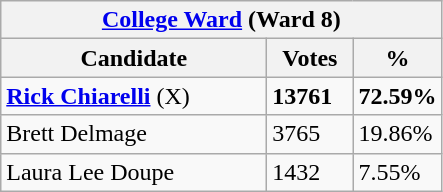<table class="wikitable">
<tr>
<th colspan="3"><a href='#'>College Ward</a> (Ward 8)</th>
</tr>
<tr>
<th style="width: 170px">Candidate</th>
<th style="width: 50px">Votes</th>
<th style="width: 40px">%</th>
</tr>
<tr>
<td><strong><a href='#'>Rick Chiarelli</a></strong> (X)</td>
<td><strong>13761</strong></td>
<td><strong>72.59%</strong></td>
</tr>
<tr>
<td>Brett Delmage</td>
<td>3765</td>
<td>19.86%</td>
</tr>
<tr>
<td>Laura Lee Doupe</td>
<td>1432</td>
<td>7.55%</td>
</tr>
</table>
